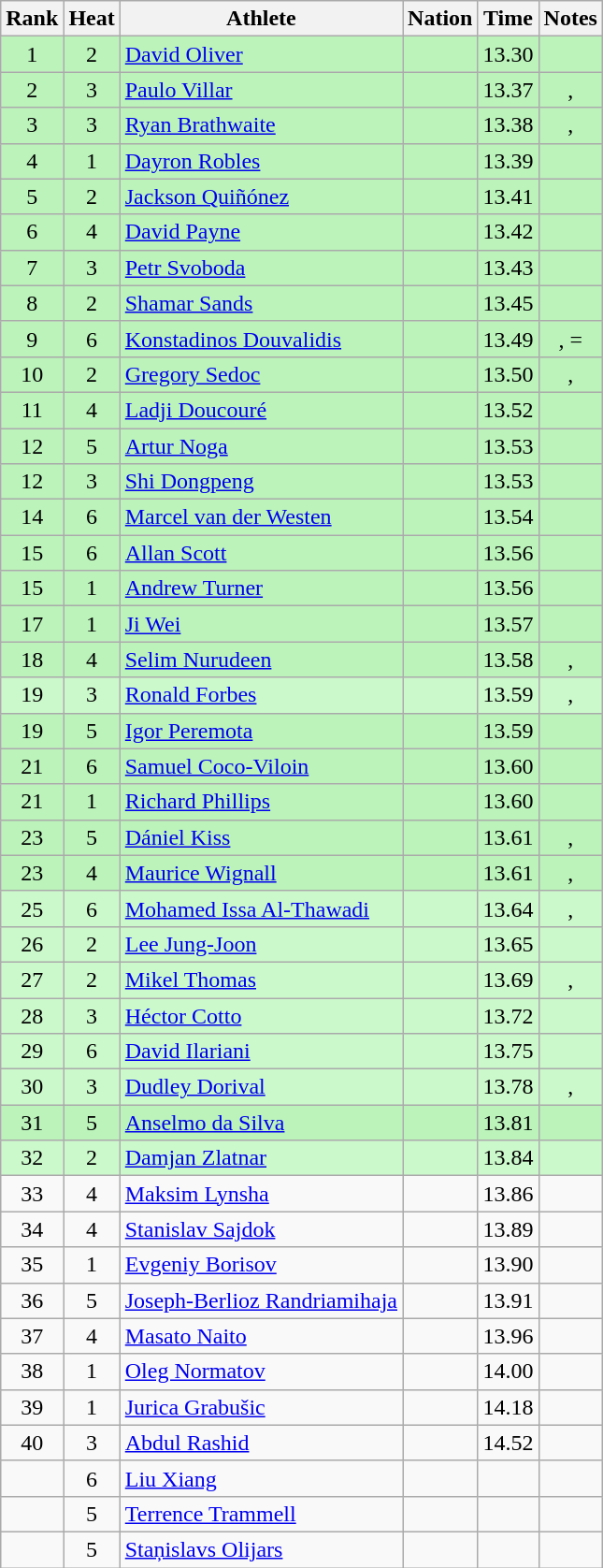<table class="wikitable sortable" style="text-align:center">
<tr>
<th>Rank</th>
<th>Heat</th>
<th>Athlete</th>
<th>Nation</th>
<th>Time</th>
<th>Notes</th>
</tr>
<tr bgcolor=bbf3bb>
<td>1</td>
<td>2</td>
<td align=left><a href='#'>David Oliver</a></td>
<td align=left></td>
<td>13.30</td>
<td></td>
</tr>
<tr bgcolor=bbf3bb>
<td>2</td>
<td>3</td>
<td align=left><a href='#'>Paulo Villar</a></td>
<td align=left></td>
<td>13.37</td>
<td>, </td>
</tr>
<tr bgcolor=bbf3bb>
<td>3</td>
<td>3</td>
<td align=left><a href='#'>Ryan Brathwaite</a></td>
<td align=left></td>
<td>13.38</td>
<td>, </td>
</tr>
<tr bgcolor=bbf3bb>
<td>4</td>
<td>1</td>
<td align=left><a href='#'>Dayron Robles</a></td>
<td align=left></td>
<td>13.39</td>
<td></td>
</tr>
<tr bgcolor=bbf3bb>
<td>5</td>
<td>2</td>
<td align=left><a href='#'>Jackson Quiñónez</a></td>
<td align=left></td>
<td>13.41</td>
<td></td>
</tr>
<tr bgcolor=bbf3bb>
<td>6</td>
<td>4</td>
<td align=left><a href='#'>David Payne</a></td>
<td align=left></td>
<td>13.42</td>
<td></td>
</tr>
<tr bgcolor=bbf3bb>
<td>7</td>
<td>3</td>
<td align=left><a href='#'>Petr Svoboda</a></td>
<td align=left></td>
<td>13.43</td>
<td></td>
</tr>
<tr bgcolor=bbf3bb>
<td>8</td>
<td>2</td>
<td align=left><a href='#'>Shamar Sands</a></td>
<td align=left></td>
<td>13.45</td>
<td></td>
</tr>
<tr bgcolor=bbf3bb>
<td>9</td>
<td>6</td>
<td align=left><a href='#'>Konstadinos Douvalidis</a></td>
<td align=left></td>
<td>13.49</td>
<td>, =</td>
</tr>
<tr bgcolor=bbf3bb>
<td>10</td>
<td>2</td>
<td align=left><a href='#'>Gregory Sedoc</a></td>
<td align=left></td>
<td>13.50</td>
<td>, </td>
</tr>
<tr bgcolor=bbf3bb>
<td>11</td>
<td>4</td>
<td align=left><a href='#'>Ladji Doucouré</a></td>
<td align=left></td>
<td>13.52</td>
<td></td>
</tr>
<tr bgcolor=bbf3bb>
<td>12</td>
<td>5</td>
<td align=left><a href='#'>Artur Noga</a></td>
<td align=left></td>
<td>13.53</td>
<td></td>
</tr>
<tr bgcolor=bbf3bb>
<td>12</td>
<td>3</td>
<td align=left><a href='#'>Shi Dongpeng</a></td>
<td align=left></td>
<td>13.53</td>
<td></td>
</tr>
<tr bgcolor=bbf3bb>
<td>14</td>
<td>6</td>
<td align=left><a href='#'>Marcel van der Westen</a></td>
<td align=left></td>
<td>13.54</td>
<td></td>
</tr>
<tr bgcolor=bbf3bb>
<td>15</td>
<td>6</td>
<td align=left><a href='#'>Allan Scott</a></td>
<td align=left></td>
<td>13.56</td>
<td></td>
</tr>
<tr bgcolor=bbf3bb>
<td>15</td>
<td>1</td>
<td align=left><a href='#'>Andrew Turner</a></td>
<td align=left></td>
<td>13.56</td>
<td></td>
</tr>
<tr bgcolor=bbf3bb>
<td>17</td>
<td>1</td>
<td align=left><a href='#'>Ji Wei</a></td>
<td align=left></td>
<td>13.57</td>
<td></td>
</tr>
<tr bgcolor=bbf3bb>
<td>18</td>
<td>4</td>
<td align=left><a href='#'>Selim Nurudeen</a></td>
<td align=left></td>
<td>13.58</td>
<td>, </td>
</tr>
<tr bgcolor=ccf9cc>
<td>19</td>
<td>3</td>
<td align=left><a href='#'>Ronald Forbes</a></td>
<td align=left></td>
<td>13.59</td>
<td>, </td>
</tr>
<tr bgcolor=bbf3bb>
<td>19</td>
<td>5</td>
<td align=left><a href='#'>Igor Peremota</a></td>
<td align=left></td>
<td>13.59</td>
<td></td>
</tr>
<tr bgcolor=bbf3bb>
<td>21</td>
<td>6</td>
<td align=left><a href='#'>Samuel Coco-Viloin</a></td>
<td align=left></td>
<td>13.60</td>
<td></td>
</tr>
<tr bgcolor=bbf3bb>
<td>21</td>
<td>1</td>
<td align=left><a href='#'>Richard Phillips</a></td>
<td align=left></td>
<td>13.60</td>
<td></td>
</tr>
<tr bgcolor=bbf3bb>
<td>23</td>
<td>5</td>
<td align=left><a href='#'>Dániel Kiss</a></td>
<td align=left></td>
<td>13.61</td>
<td>, </td>
</tr>
<tr bgcolor=bbf3bb>
<td>23</td>
<td>4</td>
<td align=left><a href='#'>Maurice Wignall</a></td>
<td align=left></td>
<td>13.61</td>
<td>, </td>
</tr>
<tr bgcolor=ccf9cc>
<td>25</td>
<td>6</td>
<td align=left><a href='#'>Mohamed Issa Al-Thawadi</a></td>
<td align=left></td>
<td>13.64</td>
<td>, </td>
</tr>
<tr bgcolor=ccf9cc>
<td>26</td>
<td>2</td>
<td align=left><a href='#'>Lee Jung-Joon</a></td>
<td align=left></td>
<td>13.65</td>
<td></td>
</tr>
<tr bgcolor=ccf9cc>
<td>27</td>
<td>2</td>
<td align=left><a href='#'>Mikel Thomas</a></td>
<td align=left></td>
<td>13.69</td>
<td>, </td>
</tr>
<tr bgcolor=ccf9cc>
<td>28</td>
<td>3</td>
<td align=left><a href='#'>Héctor Cotto</a></td>
<td align=left></td>
<td>13.72</td>
<td></td>
</tr>
<tr bgcolor=ccf9cc>
<td>29</td>
<td>6</td>
<td align=left><a href='#'>David Ilariani</a></td>
<td align=left></td>
<td>13.75</td>
<td></td>
</tr>
<tr bgcolor=ccf9cc>
<td>30</td>
<td>3</td>
<td align=left><a href='#'>Dudley Dorival</a></td>
<td align=left></td>
<td>13.78</td>
<td>, </td>
</tr>
<tr bgcolor=bbf3bb>
<td>31</td>
<td>5</td>
<td align=left><a href='#'>Anselmo da Silva</a></td>
<td align=left></td>
<td>13.81</td>
<td></td>
</tr>
<tr bgcolor=ccf9cc>
<td>32</td>
<td>2</td>
<td align=left><a href='#'>Damjan Zlatnar</a></td>
<td align=left></td>
<td>13.84</td>
<td></td>
</tr>
<tr>
<td>33</td>
<td>4</td>
<td align=left><a href='#'>Maksim Lynsha</a></td>
<td align=left></td>
<td>13.86</td>
<td></td>
</tr>
<tr>
<td>34</td>
<td>4</td>
<td align=left><a href='#'>Stanislav Sajdok</a></td>
<td align=left></td>
<td>13.89</td>
<td></td>
</tr>
<tr>
<td>35</td>
<td>1</td>
<td align=left><a href='#'>Evgeniy Borisov</a></td>
<td align=left></td>
<td>13.90</td>
<td></td>
</tr>
<tr>
<td>36</td>
<td>5</td>
<td align=left><a href='#'>Joseph-Berlioz Randriamihaja</a></td>
<td align=left></td>
<td>13.91</td>
<td></td>
</tr>
<tr>
<td>37</td>
<td>4</td>
<td align=left><a href='#'>Masato Naito</a></td>
<td align=left></td>
<td>13.96</td>
<td></td>
</tr>
<tr>
<td>38</td>
<td>1</td>
<td align=left><a href='#'>Oleg Normatov</a></td>
<td align=left></td>
<td>14.00</td>
<td></td>
</tr>
<tr>
<td>39</td>
<td>1</td>
<td align=left><a href='#'>Jurica Grabušic</a></td>
<td align=left></td>
<td>14.18</td>
<td></td>
</tr>
<tr>
<td>40</td>
<td>3</td>
<td align=left><a href='#'>Abdul Rashid</a></td>
<td align=left></td>
<td>14.52</td>
<td></td>
</tr>
<tr>
<td></td>
<td>6</td>
<td align=left><a href='#'>Liu Xiang</a></td>
<td align=left></td>
<td data-sort-value=99.98></td>
<td></td>
</tr>
<tr>
<td></td>
<td>5</td>
<td align=left><a href='#'>Terrence Trammell</a></td>
<td align=left></td>
<td data-sort-value=99.98></td>
<td></td>
</tr>
<tr>
<td></td>
<td>5</td>
<td align=left><a href='#'>Staņislavs Olijars</a></td>
<td align=left></td>
<td data-sort-value=99.99></td>
<td></td>
</tr>
</table>
